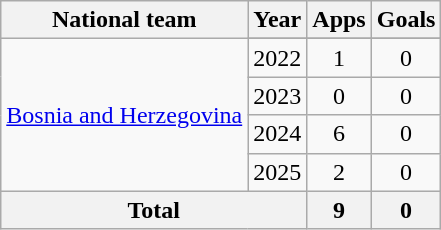<table class="wikitable" style="text-align:center">
<tr>
<th>National team</th>
<th>Year</th>
<th>Apps</th>
<th>Goals</th>
</tr>
<tr>
<td rowspan=5><a href='#'>Bosnia and Herzegovina</a></td>
</tr>
<tr>
<td>2022</td>
<td>1</td>
<td>0</td>
</tr>
<tr>
<td>2023</td>
<td>0</td>
<td>0</td>
</tr>
<tr>
<td>2024</td>
<td>6</td>
<td>0</td>
</tr>
<tr>
<td>2025</td>
<td>2</td>
<td>0</td>
</tr>
<tr>
<th colspan=2>Total</th>
<th>9</th>
<th>0</th>
</tr>
</table>
